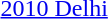<table>
<tr>
<td><a href='#'>2010 Delhi</a><br></td>
<td></td>
<td></td>
<td></td>
</tr>
</table>
